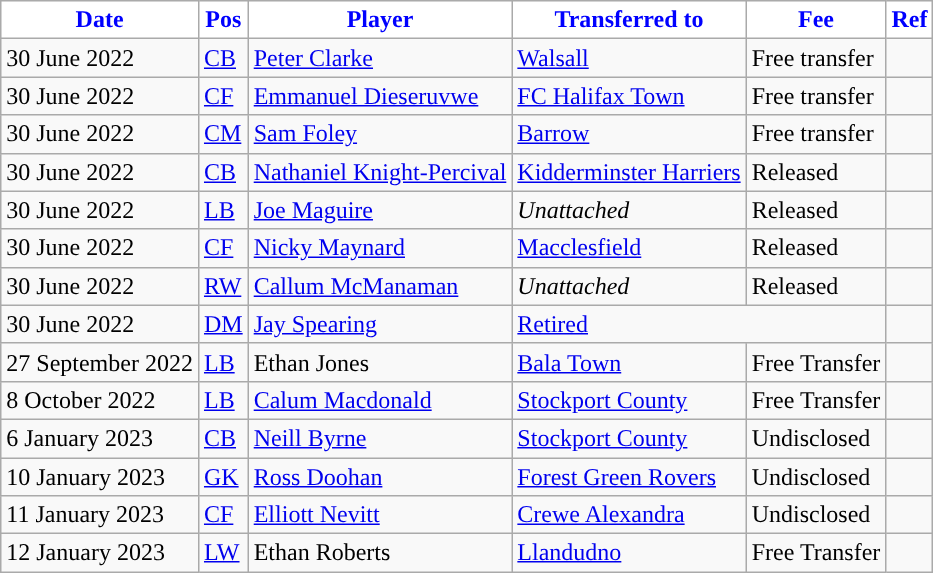<table class="wikitable plainrowheaders sortable">
<tr>
<th style="background:#FFFFFF; color:#0000FF; ">Date</th>
<th style="background:#FFFFFF; color:#0000FF; ">Pos</th>
<th style="background:#FFFFFF; color:#0000FF; ">Player</th>
<th style="background:#FFFFFF; color:#0000FF; ">Transferred to</th>
<th style="background:#FFFFFF; color:#0000FF; ">Fee</th>
<th style="background:#FFFFFF; color:#0000FF; ">Ref</th>
</tr>
<tr>
<td>30 June 2022</td>
<td><a href='#'>CB</a></td>
<td> <a href='#'>Peter Clarke</a></td>
<td> <a href='#'>Walsall</a></td>
<td>Free transfer</td>
<td></td>
</tr>
<tr>
<td>30 June 2022</td>
<td><a href='#'>CF</a></td>
<td> <a href='#'>Emmanuel Dieseruvwe</a></td>
<td> <a href='#'>FC Halifax Town</a></td>
<td>Free transfer</td>
<td></td>
</tr>
<tr>
<td>30 June 2022</td>
<td><a href='#'>CM</a></td>
<td> <a href='#'>Sam Foley</a></td>
<td> <a href='#'>Barrow</a></td>
<td>Free transfer</td>
<td></td>
</tr>
<tr>
<td>30 June 2022</td>
<td><a href='#'>CB</a></td>
<td> <a href='#'>Nathaniel Knight-Percival</a></td>
<td> <a href='#'>Kidderminster Harriers</a></td>
<td>Released</td>
<td></td>
</tr>
<tr>
<td>30 June 2022</td>
<td><a href='#'>LB</a></td>
<td> <a href='#'>Joe Maguire</a></td>
<td> <em>Unattached</em></td>
<td>Released</td>
<td></td>
</tr>
<tr>
<td>30 June 2022</td>
<td><a href='#'>CF</a></td>
<td> <a href='#'>Nicky Maynard</a></td>
<td> <a href='#'>Macclesfield</a></td>
<td>Released</td>
<td></td>
</tr>
<tr>
<td>30 June 2022</td>
<td><a href='#'>RW</a></td>
<td> <a href='#'>Callum McManaman</a></td>
<td> <em>Unattached</em></td>
<td>Released</td>
<td></td>
</tr>
<tr>
<td>30 June 2022</td>
<td><a href='#'>DM</a></td>
<td> <a href='#'>Jay Spearing</a></td>
<td colspan="2"><a href='#'>Retired</a></td>
<td></td>
</tr>
<tr>
<td>27 September 2022</td>
<td><a href='#'>LB</a></td>
<td> Ethan Jones</td>
<td> <a href='#'>Bala Town</a></td>
<td>Free Transfer</td>
<td></td>
</tr>
<tr>
<td>8 October 2022</td>
<td><a href='#'>LB</a></td>
<td> <a href='#'>Calum Macdonald</a></td>
<td> <a href='#'>Stockport County</a></td>
<td>Free Transfer</td>
<td></td>
</tr>
<tr>
<td>6 January 2023</td>
<td><a href='#'>CB</a></td>
<td> <a href='#'>Neill Byrne</a></td>
<td> <a href='#'>Stockport County</a></td>
<td>Undisclosed</td>
<td></td>
</tr>
<tr>
<td>10 January 2023</td>
<td><a href='#'>GK</a></td>
<td> <a href='#'>Ross Doohan</a></td>
<td> <a href='#'>Forest Green Rovers</a></td>
<td>Undisclosed</td>
<td></td>
</tr>
<tr>
<td>11 January 2023</td>
<td><a href='#'>CF</a></td>
<td> <a href='#'>Elliott Nevitt</a></td>
<td> <a href='#'>Crewe Alexandra</a></td>
<td>Undisclosed</td>
<td></td>
</tr>
<tr>
<td>12 January 2023</td>
<td><a href='#'>LW</a></td>
<td> Ethan Roberts</td>
<td> <a href='#'>Llandudno</a></td>
<td>Free Transfer</td>
<td></td>
</tr>
</table>
